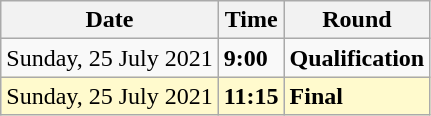<table class="wikitable">
<tr>
<th>Date</th>
<th>Time</th>
<th>Round</th>
</tr>
<tr>
<td>Sunday, 25 July 2021</td>
<td><strong>9:00</strong></td>
<td><strong>Qualification</strong></td>
</tr>
<tr style=background:lemonchiffon>
<td>Sunday, 25 July 2021</td>
<td><strong>11:15</strong></td>
<td><strong>Final</strong></td>
</tr>
</table>
